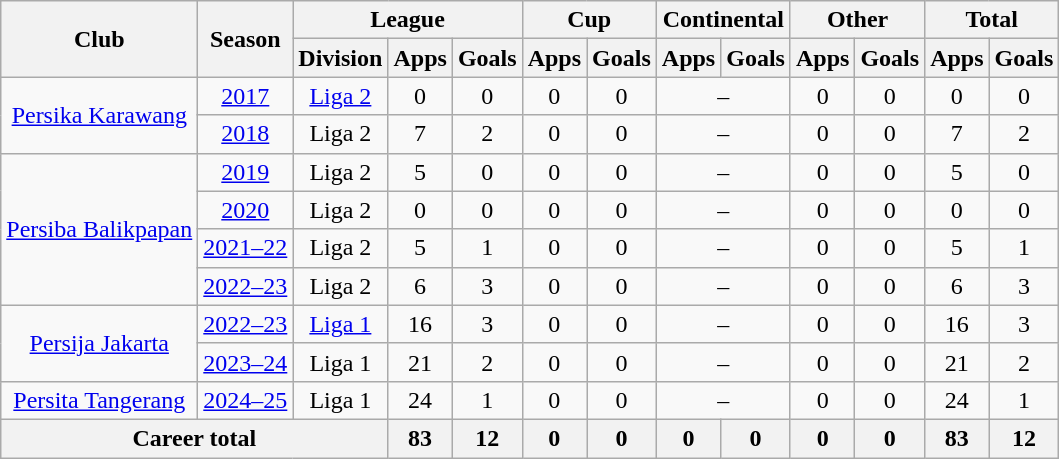<table class="wikitable" style="text-align:center">
<tr>
<th rowspan="2">Club</th>
<th rowspan="2">Season</th>
<th colspan="3">League</th>
<th colspan="2">Cup</th>
<th colspan="2">Continental</th>
<th colspan="2">Other</th>
<th colspan="2">Total</th>
</tr>
<tr>
<th>Division</th>
<th>Apps</th>
<th>Goals</th>
<th>Apps</th>
<th>Goals</th>
<th>Apps</th>
<th>Goals</th>
<th>Apps</th>
<th>Goals</th>
<th>Apps</th>
<th>Goals</th>
</tr>
<tr>
<td rowspan="2" valign="center"><a href='#'>Persika Karawang</a></td>
<td><a href='#'>2017</a></td>
<td rowspan="1" valign="center"><a href='#'>Liga 2</a></td>
<td>0</td>
<td>0</td>
<td>0</td>
<td>0</td>
<td colspan="2">–</td>
<td>0</td>
<td>0</td>
<td>0</td>
<td>0</td>
</tr>
<tr>
<td><a href='#'>2018</a></td>
<td rowspan="1">Liga 2</td>
<td>7</td>
<td>2</td>
<td>0</td>
<td>0</td>
<td colspan="2">–</td>
<td>0</td>
<td>0</td>
<td>7</td>
<td>2</td>
</tr>
<tr>
<td rowspan="4"><a href='#'>Persiba Balikpapan</a></td>
<td><a href='#'>2019</a></td>
<td rowspan="1">Liga 2</td>
<td>5</td>
<td>0</td>
<td>0</td>
<td>0</td>
<td colspan="2">–</td>
<td>0</td>
<td>0</td>
<td>5</td>
<td>0</td>
</tr>
<tr>
<td><a href='#'>2020</a></td>
<td rowspan="1">Liga 2</td>
<td>0</td>
<td>0</td>
<td>0</td>
<td>0</td>
<td colspan="2">–</td>
<td>0</td>
<td>0</td>
<td>0</td>
<td>0</td>
</tr>
<tr>
<td><a href='#'>2021–22</a></td>
<td rowspan="1">Liga 2</td>
<td>5</td>
<td>1</td>
<td>0</td>
<td>0</td>
<td colspan="2">–</td>
<td>0</td>
<td>0</td>
<td>5</td>
<td>1</td>
</tr>
<tr>
<td><a href='#'>2022–23</a></td>
<td rowspan="1">Liga 2</td>
<td>6</td>
<td>3</td>
<td>0</td>
<td>0</td>
<td colspan="2">–</td>
<td>0</td>
<td>0</td>
<td>6</td>
<td>3</td>
</tr>
<tr>
<td rowspan="2"><a href='#'>Persija Jakarta</a></td>
<td><a href='#'>2022–23</a></td>
<td rowspan="1"><a href='#'>Liga 1</a></td>
<td>16</td>
<td>3</td>
<td>0</td>
<td>0</td>
<td colspan="2">–</td>
<td>0</td>
<td>0</td>
<td>16</td>
<td>3</td>
</tr>
<tr>
<td><a href='#'>2023–24</a></td>
<td rowspan="1" valign="center">Liga 1</td>
<td>21</td>
<td>2</td>
<td>0</td>
<td>0</td>
<td colspan="2">–</td>
<td>0</td>
<td>0</td>
<td>21</td>
<td>2</td>
</tr>
<tr>
<td rowspan="1"><a href='#'>Persita Tangerang</a></td>
<td><a href='#'>2024–25</a></td>
<td>Liga 1</td>
<td>24</td>
<td>1</td>
<td>0</td>
<td>0</td>
<td colspan="2">–</td>
<td>0</td>
<td>0</td>
<td>24</td>
<td>1</td>
</tr>
<tr>
<th colspan="3">Career total</th>
<th>83</th>
<th>12</th>
<th>0</th>
<th>0</th>
<th>0</th>
<th>0</th>
<th>0</th>
<th>0</th>
<th>83</th>
<th>12</th>
</tr>
</table>
